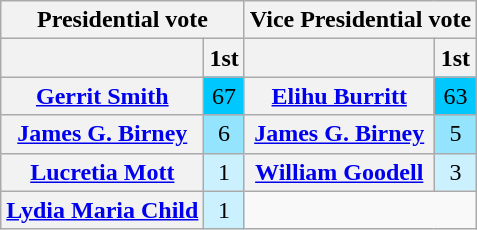<table class="wikitable" style="text-align:center">
<tr>
<th colspan=2>Presidential vote</th>
<th colspan=2>Vice Presidential vote</th>
</tr>
<tr>
<th></th>
<th>1st</th>
<th></th>
<th>1st</th>
</tr>
<tr>
<th><a href='#'>Gerrit Smith</a></th>
<td style="background:#00c7fd;">67</td>
<th><a href='#'>Elihu Burritt</a></th>
<td style="background:#00c7fd;">63</td>
</tr>
<tr>
<th><a href='#'>James G. Birney</a></th>
<td style="background:#94e4fe;">6</td>
<th><a href='#'>James G. Birney</a></th>
<td style="background:#94e4fe;">5</td>
</tr>
<tr>
<th><a href='#'>Lucretia Mott</a></th>
<td style="background:#cbf1ff;">1</td>
<th><a href='#'>William Goodell</a></th>
<td style="background:#cbf1ff;">3</td>
</tr>
<tr>
<th><a href='#'>Lydia Maria Child</a></th>
<td style="background:#cbf1ff;">1</td>
<td colspan=2></td>
</tr>
</table>
